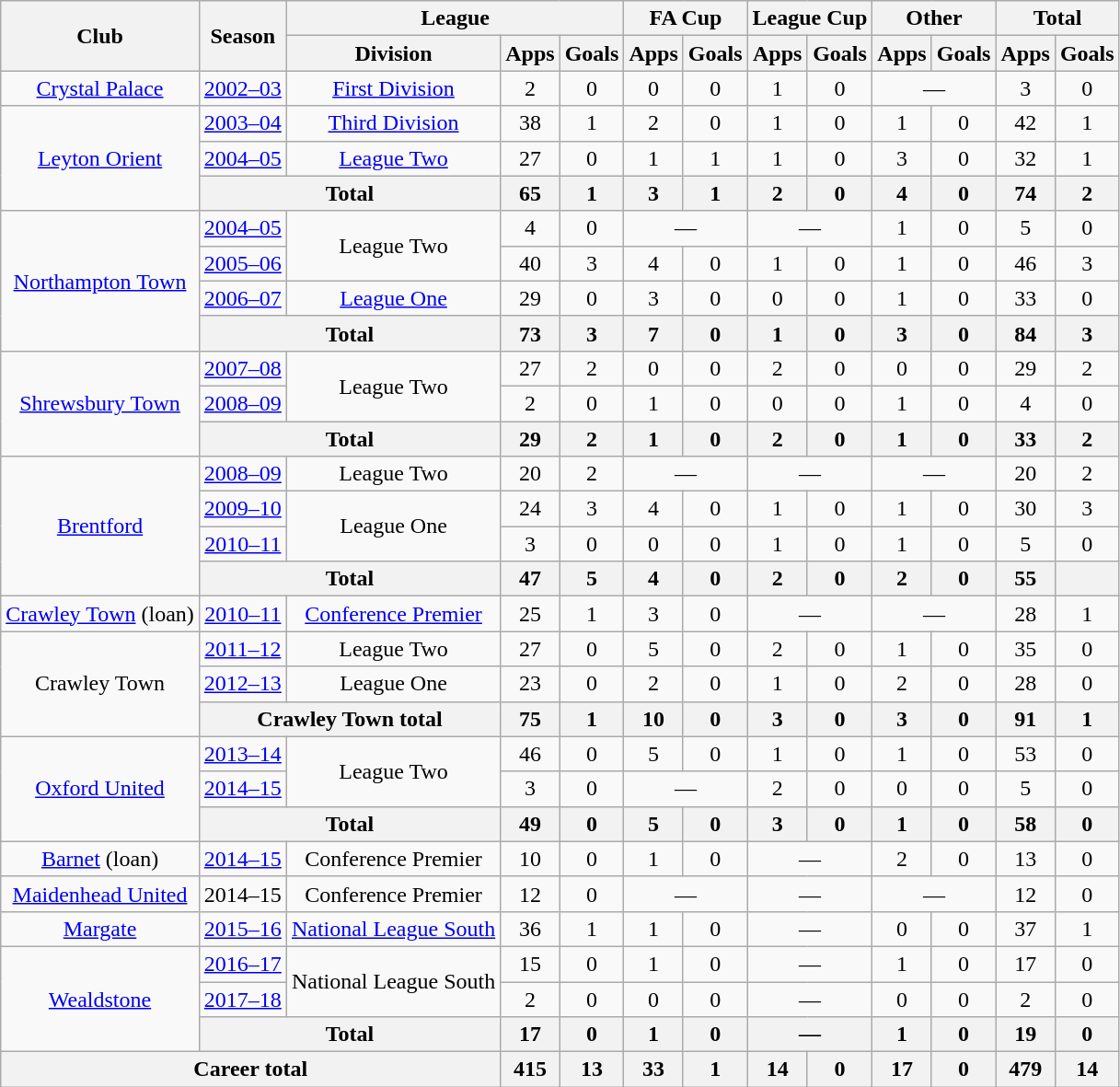<table class="wikitable" style="text-align: center">
<tr>
<th rowspan="2">Club</th>
<th rowspan="2">Season</th>
<th colspan="3">League</th>
<th colspan="2">FA Cup</th>
<th colspan="2">League Cup</th>
<th colspan="2">Other</th>
<th colspan="2">Total</th>
</tr>
<tr>
<th>Division</th>
<th>Apps</th>
<th>Goals</th>
<th>Apps</th>
<th>Goals</th>
<th>Apps</th>
<th>Goals</th>
<th>Apps</th>
<th>Goals</th>
<th>Apps</th>
<th>Goals</th>
</tr>
<tr>
<td><a href='#'>Crystal Palace</a></td>
<td><a href='#'>2002–03</a></td>
<td><a href='#'>First Division</a></td>
<td>2</td>
<td>0</td>
<td>0</td>
<td>0</td>
<td>1</td>
<td>0</td>
<td colspan="2">―</td>
<td>3</td>
<td>0</td>
</tr>
<tr>
<td rowspan="3"><a href='#'>Leyton Orient</a></td>
<td><a href='#'>2003–04</a></td>
<td><a href='#'>Third Division</a></td>
<td>38</td>
<td>1</td>
<td>2</td>
<td>0</td>
<td>1</td>
<td>0</td>
<td>1</td>
<td>0</td>
<td>42</td>
<td>1</td>
</tr>
<tr>
<td><a href='#'>2004–05</a></td>
<td><a href='#'>League Two</a></td>
<td>27</td>
<td>0</td>
<td>1</td>
<td>1</td>
<td>1</td>
<td>0</td>
<td>3</td>
<td>0</td>
<td>32</td>
<td>1</td>
</tr>
<tr>
<th colspan="2">Total</th>
<th>65</th>
<th>1</th>
<th>3</th>
<th>1</th>
<th>2</th>
<th>0</th>
<th>4</th>
<th>0</th>
<th>74</th>
<th>2</th>
</tr>
<tr>
<td rowspan="4"><a href='#'>Northampton Town</a></td>
<td><a href='#'>2004–05</a></td>
<td rowspan="2">League Two</td>
<td>4</td>
<td>0</td>
<td colspan="2">―</td>
<td colspan="2">―</td>
<td>1</td>
<td>0</td>
<td>5</td>
<td>0</td>
</tr>
<tr>
<td><a href='#'>2005–06</a></td>
<td>40</td>
<td>3</td>
<td>4</td>
<td>0</td>
<td>1</td>
<td>0</td>
<td>1</td>
<td>0</td>
<td>46</td>
<td>3</td>
</tr>
<tr>
<td><a href='#'>2006–07</a></td>
<td><a href='#'>League One</a></td>
<td>29</td>
<td>0</td>
<td>3</td>
<td>0</td>
<td>0</td>
<td>0</td>
<td>1</td>
<td>0</td>
<td>33</td>
<td>0</td>
</tr>
<tr>
<th colspan="2">Total</th>
<th>73</th>
<th>3</th>
<th>7</th>
<th>0</th>
<th>1</th>
<th>0</th>
<th>3</th>
<th>0</th>
<th>84</th>
<th>3</th>
</tr>
<tr>
<td rowspan="3"><a href='#'>Shrewsbury Town</a></td>
<td><a href='#'>2007–08</a></td>
<td rowspan="2">League Two</td>
<td>27</td>
<td>2</td>
<td>0</td>
<td>0</td>
<td>2</td>
<td>0</td>
<td>0</td>
<td>0</td>
<td>29</td>
<td>2</td>
</tr>
<tr>
<td><a href='#'>2008–09</a></td>
<td>2</td>
<td>0</td>
<td>1</td>
<td>0</td>
<td>0</td>
<td>0</td>
<td>1</td>
<td>0</td>
<td>4</td>
<td>0</td>
</tr>
<tr>
<th colspan="2">Total</th>
<th>29</th>
<th>2</th>
<th>1</th>
<th>0</th>
<th>2</th>
<th>0</th>
<th>1</th>
<th>0</th>
<th>33</th>
<th>2</th>
</tr>
<tr>
<td rowspan="4"><a href='#'>Brentford</a></td>
<td><a href='#'>2008–09</a></td>
<td>League Two</td>
<td>20</td>
<td>2</td>
<td colspan="2">―</td>
<td colspan="2">―</td>
<td colspan="2">―</td>
<td>20</td>
<td>2</td>
</tr>
<tr>
<td><a href='#'>2009–10</a></td>
<td rowspan="2">League One</td>
<td>24</td>
<td>3</td>
<td>4</td>
<td>0</td>
<td>1</td>
<td>0</td>
<td>1</td>
<td>0</td>
<td>30</td>
<td>3</td>
</tr>
<tr>
<td><a href='#'>2010–11</a></td>
<td>3</td>
<td>0</td>
<td>0</td>
<td>0</td>
<td>1</td>
<td>0</td>
<td>1</td>
<td>0</td>
<td>5</td>
<td>0</td>
</tr>
<tr>
<th colspan="2">Total</th>
<th>47</th>
<th>5</th>
<th>4</th>
<th>0</th>
<th>2</th>
<th>0</th>
<th>2</th>
<th>0</th>
<th>55</th>
<th></th>
</tr>
<tr>
<td><a href='#'>Crawley Town</a> (loan)</td>
<td><a href='#'>2010–11</a></td>
<td><a href='#'>Conference Premier</a></td>
<td>25</td>
<td>1</td>
<td>3</td>
<td>0</td>
<td colspan="2">―</td>
<td colspan="2">―</td>
<td>28</td>
<td>1</td>
</tr>
<tr>
<td rowspan="3">Crawley Town</td>
<td><a href='#'>2011–12</a></td>
<td>League Two</td>
<td>27</td>
<td>0</td>
<td>5</td>
<td>0</td>
<td>2</td>
<td>0</td>
<td>1</td>
<td>0</td>
<td>35</td>
<td>0</td>
</tr>
<tr>
<td><a href='#'>2012–13</a></td>
<td>League One</td>
<td>23</td>
<td>0</td>
<td>2</td>
<td>0</td>
<td>1</td>
<td>0</td>
<td>2</td>
<td>0</td>
<td>28</td>
<td>0</td>
</tr>
<tr>
<th colspan="2">Crawley Town total</th>
<th>75</th>
<th>1</th>
<th>10</th>
<th>0</th>
<th>3</th>
<th>0</th>
<th>3</th>
<th>0</th>
<th>91</th>
<th>1</th>
</tr>
<tr>
<td rowspan="3"><a href='#'>Oxford United</a></td>
<td><a href='#'>2013–14</a></td>
<td rowspan="2">League Two</td>
<td>46</td>
<td>0</td>
<td>5</td>
<td>0</td>
<td>1</td>
<td>0</td>
<td>1</td>
<td>0</td>
<td>53</td>
<td>0</td>
</tr>
<tr>
<td><a href='#'>2014–15</a></td>
<td>3</td>
<td>0</td>
<td colspan="2">―</td>
<td>2</td>
<td>0</td>
<td>0</td>
<td>0</td>
<td>5</td>
<td>0</td>
</tr>
<tr>
<th colspan="2">Total</th>
<th>49</th>
<th>0</th>
<th>5</th>
<th>0</th>
<th>3</th>
<th>0</th>
<th>1</th>
<th>0</th>
<th>58</th>
<th>0</th>
</tr>
<tr>
<td><a href='#'>Barnet</a> (loan)</td>
<td><a href='#'>2014–15</a></td>
<td>Conference Premier</td>
<td>10</td>
<td>0</td>
<td>1</td>
<td>0</td>
<td colspan="2">―</td>
<td>2</td>
<td>0</td>
<td>13</td>
<td>0</td>
</tr>
<tr>
<td><a href='#'>Maidenhead United</a></td>
<td>2014–15</td>
<td>Conference Premier</td>
<td>12</td>
<td>0</td>
<td colspan="2">―</td>
<td colspan="2">―</td>
<td colspan="2">―</td>
<td>12</td>
<td>0</td>
</tr>
<tr>
<td><a href='#'>Margate</a></td>
<td><a href='#'>2015–16</a></td>
<td><a href='#'>National League South</a></td>
<td>36</td>
<td>1</td>
<td>1</td>
<td>0</td>
<td colspan="2">―</td>
<td>0</td>
<td>0</td>
<td>37</td>
<td>1</td>
</tr>
<tr>
<td rowspan="3"><a href='#'>Wealdstone</a></td>
<td><a href='#'>2016–17</a></td>
<td rowspan="2">National League South</td>
<td>15</td>
<td>0</td>
<td>1</td>
<td>0</td>
<td colspan="2">―</td>
<td>1</td>
<td>0</td>
<td>17</td>
<td>0</td>
</tr>
<tr>
<td><a href='#'>2017–18</a></td>
<td>2</td>
<td>0</td>
<td>0</td>
<td>0</td>
<td colspan="2">―</td>
<td>0</td>
<td>0</td>
<td>2</td>
<td>0</td>
</tr>
<tr>
<th colspan="2">Total</th>
<th>17</th>
<th>0</th>
<th>1</th>
<th>0</th>
<th colspan="2">―</th>
<th>1</th>
<th>0</th>
<th>19</th>
<th>0</th>
</tr>
<tr>
<th colspan="3">Career total</th>
<th>415</th>
<th>13</th>
<th>33</th>
<th>1</th>
<th>14</th>
<th>0</th>
<th>17</th>
<th>0</th>
<th>479</th>
<th>14</th>
</tr>
</table>
